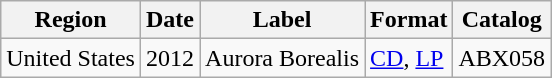<table class="wikitable">
<tr>
<th>Region</th>
<th>Date</th>
<th>Label</th>
<th>Format</th>
<th>Catalog</th>
</tr>
<tr>
<td>United States</td>
<td>2012</td>
<td>Aurora Borealis</td>
<td><a href='#'>CD</a>, <a href='#'>LP</a></td>
<td>ABX058</td>
</tr>
</table>
